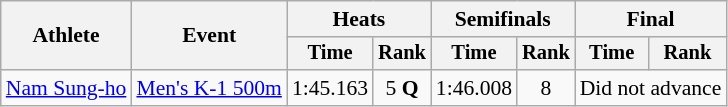<table class="wikitable" style="font-size:90%">
<tr>
<th rowspan=2>Athlete</th>
<th rowspan=2>Event</th>
<th colspan=2>Heats</th>
<th colspan=2>Semifinals</th>
<th colspan=2>Final</th>
</tr>
<tr style="font-size:95%">
<th>Time</th>
<th>Rank</th>
<th>Time</th>
<th>Rank</th>
<th>Time</th>
<th>Rank</th>
</tr>
<tr align=center>
<td align=left><a href='#'>Nam Sung-ho</a></td>
<td align=left><a href='#'>Men's K-1 500m</a></td>
<td>1:45.163</td>
<td>5 <strong>Q</strong></td>
<td>1:46.008</td>
<td>8</td>
<td colspan=2>Did not advance</td>
</tr>
</table>
